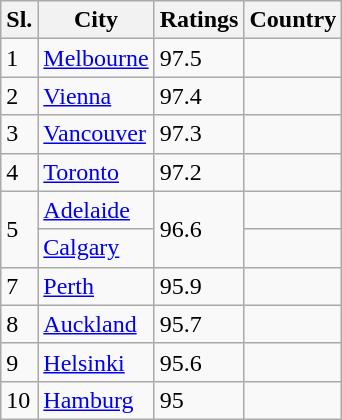<table class="wikitable">
<tr>
<th>Sl.</th>
<th>City</th>
<th>Ratings</th>
<th>Country</th>
</tr>
<tr>
<td>1</td>
<td><a href='#'>Melbourne</a></td>
<td>97.5</td>
<td></td>
</tr>
<tr>
<td>2</td>
<td><a href='#'>Vienna</a></td>
<td>97.4</td>
<td></td>
</tr>
<tr>
<td>3</td>
<td><a href='#'>Vancouver</a></td>
<td>97.3</td>
<td></td>
</tr>
<tr>
<td>4</td>
<td><a href='#'>Toronto</a></td>
<td>97.2</td>
<td></td>
</tr>
<tr>
<td rowspan=2>5</td>
<td><a href='#'>Adelaide</a></td>
<td rowspan=2>96.6</td>
<td></td>
</tr>
<tr>
<td><a href='#'>Calgary</a></td>
<td></td>
</tr>
<tr>
<td>7</td>
<td><a href='#'>Perth</a></td>
<td>95.9</td>
<td></td>
</tr>
<tr>
<td>8</td>
<td><a href='#'>Auckland</a></td>
<td>95.7</td>
<td></td>
</tr>
<tr>
<td>9</td>
<td><a href='#'>Helsinki</a></td>
<td>95.6</td>
<td></td>
</tr>
<tr>
<td>10</td>
<td><a href='#'>Hamburg</a></td>
<td>95</td>
<td></td>
</tr>
</table>
